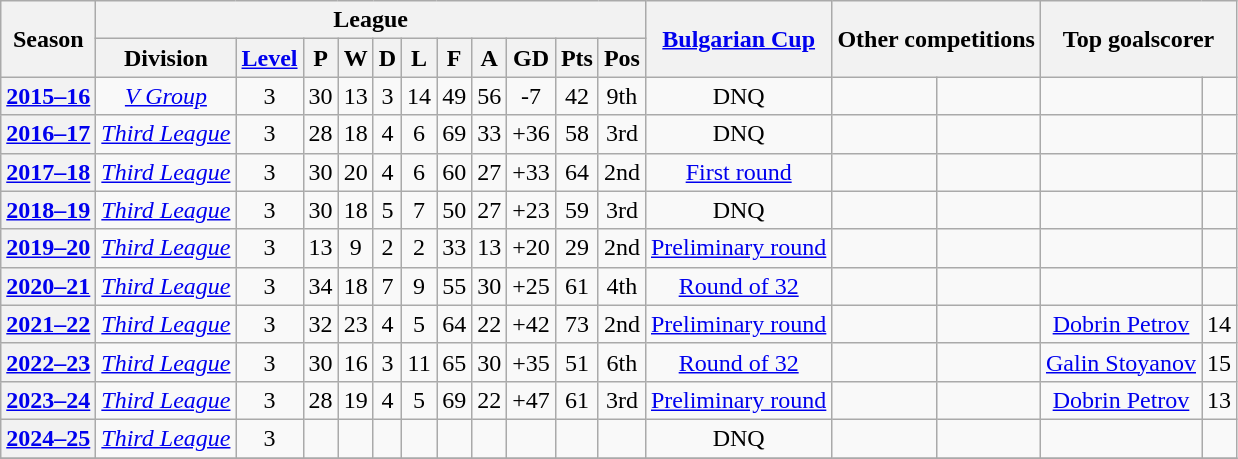<table class="wikitable plainrowheaders sortable" style="text-align: center">
<tr>
<th rowspan=2>Season</th>
<th colspan=11>League</th>
<th rowspan=2><a href='#'>Bulgarian Cup</a><br></th>
<th rowspan=2 colspan=2>Other competitions</th>
<th rowspan=2 colspan=2>Top goalscorer</th>
</tr>
<tr>
<th scope=col>Division</th>
<th scope=col><a href='#'>Level</a></th>
<th scope=col>P</th>
<th scope=col>W</th>
<th scope=col>D</th>
<th scope=col>L</th>
<th scope=col>F</th>
<th scope=col>A</th>
<th scope=col>GD</th>
<th scope=col>Pts</th>
<th scope=col data-sort-type="number">Pos</th>
</tr>
<tr>
<th scope=row rowspan=1><a href='#'>2015–16</a></th>
<td rowspan=1><em><a href='#'>V Group</a></em></td>
<td rowspan=1>3</td>
<td rowspan=1>30</td>
<td rowspan=1>13</td>
<td rowspan=1>3</td>
<td rowspan=1>14</td>
<td rowspan=1>49</td>
<td rowspan=1>56</td>
<td rowspan=1>-7</td>
<td rowspan=1>42</td>
<td rowspan=1>9th</td>
<td rowspan=1>DNQ</td>
<td rowspan=1></td>
<td rowspan=1></td>
<td rowspan=1></td>
<td rowspan=1></td>
</tr>
<tr>
<th scope=row rowspan=1><a href='#'>2016–17</a></th>
<td rowspan=1><em><a href='#'>Third League</a></em></td>
<td rowspan=1>3</td>
<td rowspan=1>28</td>
<td rowspan=1>18</td>
<td rowspan=1>4</td>
<td rowspan=1>6</td>
<td rowspan=1>69</td>
<td rowspan=1>33</td>
<td rowspan=1>+36</td>
<td rowspan=1>58</td>
<td rowspan=1>3rd</td>
<td rowspan=1>DNQ</td>
<td rowspan=1></td>
<td rowspan=1></td>
<td rowspan=1></td>
<td rowspan=1></td>
</tr>
<tr>
<th scope=row rowspan=1><a href='#'>2017–18</a></th>
<td rowspan=1><em><a href='#'>Third League</a></em></td>
<td rowspan=1>3</td>
<td rowspan=1>30</td>
<td rowspan=1>20</td>
<td rowspan=1>4</td>
<td rowspan=1>6</td>
<td rowspan=1>60</td>
<td rowspan=1>27</td>
<td rowspan=1>+33</td>
<td rowspan=1>64</td>
<td rowspan=1>2nd</td>
<td rowspan=1><a href='#'>First round</a></td>
<td rowspan=1></td>
<td rowspan=1></td>
<td rowspan=1></td>
<td rowspan=1></td>
</tr>
<tr>
<th scope=row rowspan=1><a href='#'>2018–19</a></th>
<td rowspan=1><em><a href='#'>Third League</a></em></td>
<td rowspan=1>3</td>
<td rowspan=1>30</td>
<td rowspan=1>18</td>
<td rowspan=1>5</td>
<td rowspan=1>7</td>
<td rowspan=1>50</td>
<td rowspan=1>27</td>
<td rowspan=1>+23</td>
<td rowspan=1>59</td>
<td rowspan=1>3rd</td>
<td rowspan=1>DNQ</td>
<td rowspan=1></td>
<td rowspan=1></td>
<td rowspan=1></td>
<td rowspan=1></td>
</tr>
<tr>
<th scope=row rowspan=1><a href='#'>2019–20</a></th>
<td rowspan=1><em><a href='#'>Third League</a></em></td>
<td rowspan=1>3</td>
<td rowspan=1>13</td>
<td rowspan=1>9</td>
<td rowspan=1>2</td>
<td rowspan=1>2</td>
<td rowspan=1>33</td>
<td rowspan=1>13</td>
<td rowspan=1>+20</td>
<td rowspan=1>29</td>
<td rowspan=1>2nd</td>
<td rowspan=1><a href='#'>Preliminary round</a></td>
<td rowspan=1></td>
<td rowspan=1></td>
<td rowspan=1></td>
<td rowspan=1></td>
</tr>
<tr>
<th scope=row rowspan=1><a href='#'>2020–21</a></th>
<td rowspan=1><em><a href='#'>Third League</a></em></td>
<td rowspan=1>3</td>
<td rowspan=1>34</td>
<td rowspan=1>18</td>
<td rowspan=1>7</td>
<td rowspan=1>9</td>
<td rowspan=1>55</td>
<td rowspan=1>30</td>
<td rowspan=1>+25</td>
<td rowspan=1>61</td>
<td rowspan=1>4th</td>
<td rowspan=1><a href='#'>Round of 32</a></td>
<td rowspan=1></td>
<td rowspan=1></td>
<td rowspan=1></td>
<td rowspan=1></td>
</tr>
<tr>
<th scope=row rowspan=1><a href='#'>2021–22</a></th>
<td rowspan=1><em><a href='#'>Third League</a></em></td>
<td rowspan=1>3</td>
<td rowspan=1>32</td>
<td rowspan=1>23</td>
<td rowspan=1>4</td>
<td rowspan=1>5</td>
<td rowspan=1>64</td>
<td rowspan=1>22</td>
<td rowspan=1>+42</td>
<td rowspan=1>73</td>
<td rowspan=1>2nd</td>
<td rowspan=1><a href='#'>Preliminary round</a></td>
<td rowspan=1></td>
<td rowspan=1></td>
<td rowspan=1> <a href='#'>Dobrin Petrov</a></td>
<td rowspan=1>14</td>
</tr>
<tr>
<th scope=row rowspan=1><a href='#'>2022–23</a></th>
<td rowspan=1><em><a href='#'>Third League</a></em></td>
<td rowspan=1>3</td>
<td rowspan=1>30</td>
<td rowspan=1>16</td>
<td rowspan=1>3</td>
<td rowspan=1>11</td>
<td rowspan=1>65</td>
<td rowspan=1>30</td>
<td rowspan=1>+35</td>
<td rowspan=1>51</td>
<td rowspan=1>6th</td>
<td rowspan=1><a href='#'>Round of 32</a></td>
<td rowspan=1></td>
<td rowspan=1></td>
<td rowspan=1> <a href='#'>Galin Stoyanov</a></td>
<td rowspan=1>15</td>
</tr>
<tr>
<th scope=row rowspan=1><a href='#'>2023–24</a></th>
<td rowspan=1><em><a href='#'>Third League</a></em></td>
<td rowspan=1>3</td>
<td rowspan=1>28</td>
<td rowspan=1>19</td>
<td rowspan=1>4</td>
<td rowspan=1>5</td>
<td rowspan=1>69</td>
<td rowspan=1>22</td>
<td rowspan=1>+47</td>
<td rowspan=1>61</td>
<td rowspan=1>3rd</td>
<td rowspan=1><a href='#'>Preliminary round</a></td>
<td rowspan=1></td>
<td rowspan=1></td>
<td rowspan=1> <a href='#'>Dobrin Petrov</a></td>
<td rowspan=1>13</td>
</tr>
<tr>
<th scope=row rowspan=1><a href='#'>2024–25</a></th>
<td rowspan=1><em><a href='#'>Third League</a></em></td>
<td rowspan=1>3</td>
<td rowspan=1></td>
<td rowspan=1></td>
<td rowspan=1></td>
<td rowspan=1></td>
<td rowspan=1></td>
<td rowspan=1></td>
<td rowspan=1></td>
<td rowspan=1></td>
<td rowspan=1></td>
<td rowspan=1>DNQ</td>
<td rowspan=1></td>
<td rowspan=1></td>
<td rowspan=1></td>
<td rowspan=1></td>
</tr>
<tr>
</tr>
</table>
